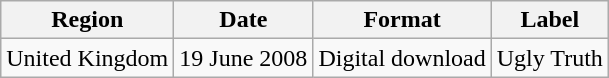<table class=wikitable>
<tr>
<th scope="col">Region</th>
<th scope="col">Date</th>
<th scope="col">Format</th>
<th scope="col">Label</th>
</tr>
<tr>
<td>United Kingdom</td>
<td>19 June 2008</td>
<td>Digital download</td>
<td>Ugly Truth</td>
</tr>
</table>
